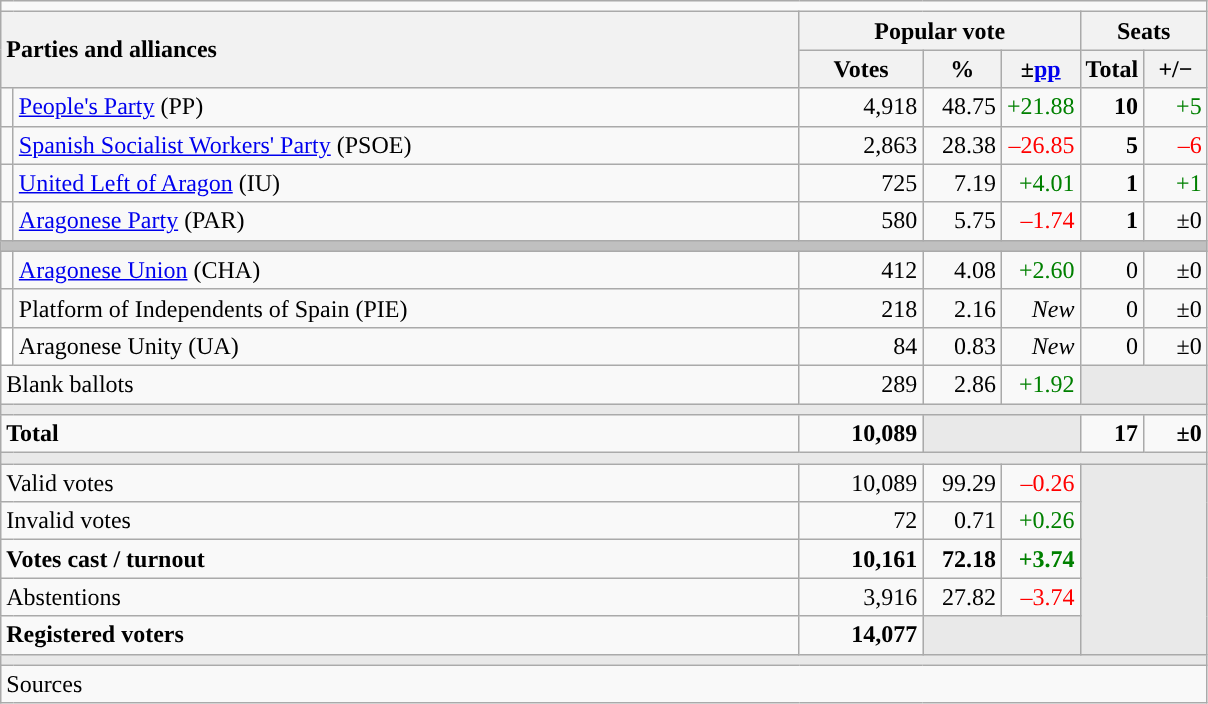<table class="wikitable" style="text-align:right;">
<tr>
<td colspan="7"></td>
</tr>
<tr>
<th style="text-align:left;" rowspan="2" colspan="2" width="525">Parties and alliances</th>
<th colspan="3">Popular vote</th>
<th colspan="2">Seats</th>
</tr>
<tr>
<th width="75">Votes</th>
<th width="45">%</th>
<th width="45">±<a href='#'>pp</a></th>
<th width="35">Total</th>
<th width="35">+/−</th>
</tr>
<tr>
<td width="1" style="color:inherit;background:"></td>
<td align="left"><a href='#'>People's Party</a> (PP)</td>
<td>4,918</td>
<td>48.75</td>
<td style="color:green;">+21.88</td>
<td><strong>10</strong></td>
<td style="color:green;">+5</td>
</tr>
<tr>
<td style="color:inherit;background:"></td>
<td align="left"><a href='#'>Spanish Socialist Workers' Party</a> (PSOE)</td>
<td>2,863</td>
<td>28.38</td>
<td style="color:red;">–26.85</td>
<td><strong>5</strong></td>
<td style="color:red;">–6</td>
</tr>
<tr>
<td style="color:inherit;background:"></td>
<td align="left"><a href='#'>United Left of Aragon</a> (IU)</td>
<td>725</td>
<td>7.19</td>
<td style="color:green;">+4.01</td>
<td><strong>1</strong></td>
<td style="color:green;">+1</td>
</tr>
<tr>
<td style="color:inherit;background:"></td>
<td align="left"><a href='#'>Aragonese Party</a> (PAR)</td>
<td>580</td>
<td>5.75</td>
<td style="color:red;">–1.74</td>
<td><strong>1</strong></td>
<td>±0</td>
</tr>
<tr>
<td colspan="7" bgcolor="#C0C0C0"></td>
</tr>
<tr>
<td style="color:inherit;background:"></td>
<td align="left"><a href='#'>Aragonese Union</a> (CHA)</td>
<td>412</td>
<td>4.08</td>
<td style="color:green;">+2.60</td>
<td>0</td>
<td>±0</td>
</tr>
<tr>
<td style="color:inherit;background:"></td>
<td align="left">Platform of Independents of Spain (PIE)</td>
<td>218</td>
<td>2.16</td>
<td><em>New</em></td>
<td>0</td>
<td>±0</td>
</tr>
<tr>
<td bgcolor="white"></td>
<td align="left">Aragonese Unity (UA)</td>
<td>84</td>
<td>0.83</td>
<td><em>New</em></td>
<td>0</td>
<td>±0</td>
</tr>
<tr>
<td align="left" colspan="2">Blank ballots</td>
<td>289</td>
<td>2.86</td>
<td style="color:green;">+1.92</td>
<td bgcolor="#E9E9E9" colspan="2"></td>
</tr>
<tr>
<td colspan="7" bgcolor="#E9E9E9"></td>
</tr>
<tr style="font-weight:bold;">
<td align="left" colspan="2">Total</td>
<td>10,089</td>
<td bgcolor="#E9E9E9" colspan="2"></td>
<td>17</td>
<td>±0</td>
</tr>
<tr>
<td colspan="7" bgcolor="#E9E9E9"></td>
</tr>
<tr>
<td align="left" colspan="2">Valid votes</td>
<td>10,089</td>
<td>99.29</td>
<td style="color:red;">–0.26</td>
<td bgcolor="#E9E9E9" colspan="2" rowspan="5"></td>
</tr>
<tr>
<td align="left" colspan="2">Invalid votes</td>
<td>72</td>
<td>0.71</td>
<td style="color:green;">+0.26</td>
</tr>
<tr style="font-weight:bold;">
<td align="left" colspan="2">Votes cast / turnout</td>
<td>10,161</td>
<td>72.18</td>
<td style="color:green;">+3.74</td>
</tr>
<tr>
<td align="left" colspan="2">Abstentions</td>
<td>3,916</td>
<td>27.82</td>
<td style="color:red;">–3.74</td>
</tr>
<tr style="font-weight:bold;">
<td align="left" colspan="2">Registered voters</td>
<td>14,077</td>
<td bgcolor="#E9E9E9" colspan="2"></td>
</tr>
<tr>
<td colspan="7" bgcolor="#E9E9E9"></td>
</tr>
<tr>
<td align="left" colspan="7">Sources</td>
</tr>
</table>
